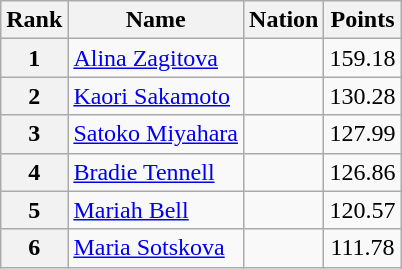<table class="wikitable sortable">
<tr>
<th>Rank</th>
<th>Name</th>
<th>Nation</th>
<th>Points</th>
</tr>
<tr>
<th>1</th>
<td><a href='#'>Alina Zagitova</a></td>
<td></td>
<td align="center">159.18</td>
</tr>
<tr>
<th>2</th>
<td><a href='#'>Kaori Sakamoto</a></td>
<td></td>
<td align="center">130.28</td>
</tr>
<tr>
<th>3</th>
<td><a href='#'>Satoko Miyahara</a></td>
<td></td>
<td align="center">127.99</td>
</tr>
<tr>
<th>4</th>
<td><a href='#'>Bradie Tennell</a></td>
<td></td>
<td align="center">126.86</td>
</tr>
<tr>
<th>5</th>
<td><a href='#'>Mariah Bell</a></td>
<td></td>
<td align="center">120.57</td>
</tr>
<tr>
<th>6</th>
<td><a href='#'>Maria Sotskova</a></td>
<td></td>
<td align="center">111.78</td>
</tr>
</table>
